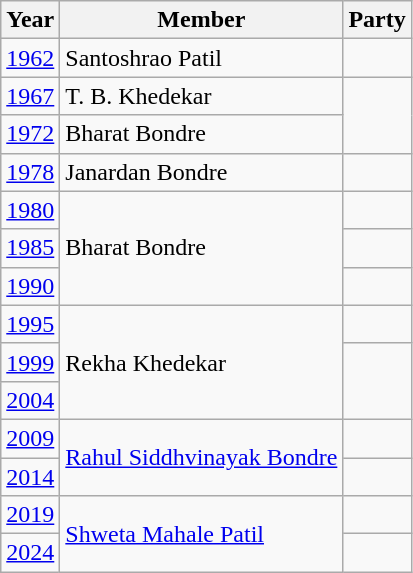<table class = wikitable>
<tr>
<th>Year</th>
<th>Member</th>
<th colspan=2>Party</th>
</tr>
<tr>
<td><a href='#'>1962</a></td>
<td>Santoshrao Patil</td>
<td></td>
</tr>
<tr>
<td><a href='#'>1967</a></td>
<td>T. B. Khedekar</td>
</tr>
<tr>
<td><a href='#'>1972</a></td>
<td>Bharat Bondre</td>
</tr>
<tr>
<td><a href='#'>1978</a></td>
<td>Janardan Bondre</td>
<td></td>
</tr>
<tr>
<td><a href='#'>1980</a></td>
<td rowspan=3>Bharat Bondre</td>
<td></td>
</tr>
<tr>
<td><a href='#'>1985</a></td>
<td></td>
</tr>
<tr>
<td><a href='#'>1990</a></td>
<td></td>
</tr>
<tr>
<td><a href='#'>1995</a></td>
<td rowspan=3>Rekha Khedekar</td>
<td></td>
</tr>
<tr>
<td><a href='#'>1999</a></td>
</tr>
<tr>
<td><a href='#'>2004</a></td>
</tr>
<tr>
<td><a href='#'>2009</a></td>
<td rowspan=2><a href='#'>Rahul Siddhvinayak Bondre</a></td>
<td></td>
</tr>
<tr>
<td><a href='#'>2014</a></td>
</tr>
<tr>
<td><a href='#'>2019</a></td>
<td rowspan=2><a href='#'>Shweta Mahale Patil</a></td>
<td></td>
</tr>
<tr>
<td><a href='#'>2024</a></td>
</tr>
</table>
